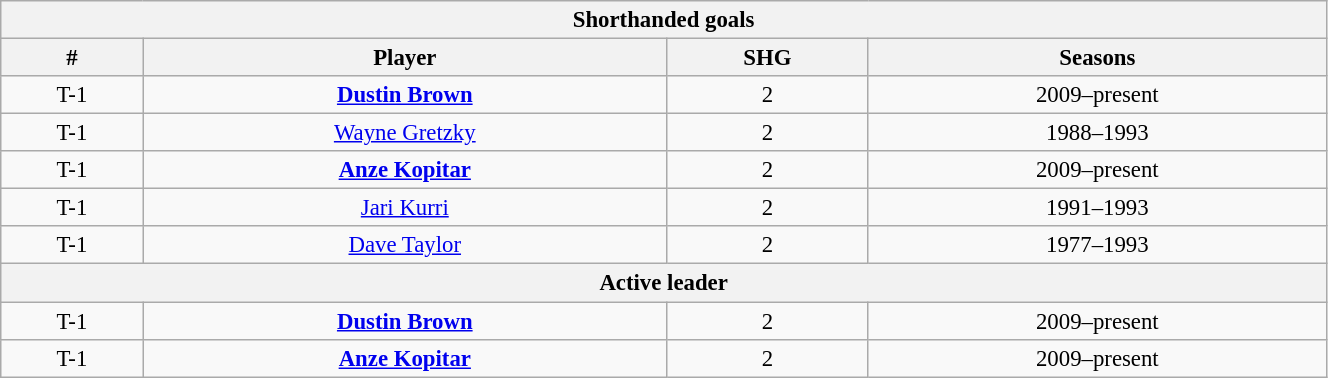<table class="wikitable" style="text-align: center; font-size: 95%" width="70%">
<tr>
<th colspan="4">Shorthanded goals</th>
</tr>
<tr>
<th>#</th>
<th>Player</th>
<th>SHG</th>
<th>Seasons</th>
</tr>
<tr>
<td>T-1</td>
<td><strong><a href='#'>Dustin Brown</a></strong></td>
<td>2</td>
<td>2009–present</td>
</tr>
<tr>
<td>T-1</td>
<td><a href='#'>Wayne Gretzky</a></td>
<td>2</td>
<td>1988–1993</td>
</tr>
<tr>
<td>T-1</td>
<td><strong><a href='#'>Anze Kopitar</a></strong></td>
<td>2</td>
<td>2009–present</td>
</tr>
<tr>
<td>T-1</td>
<td><a href='#'>Jari Kurri</a></td>
<td>2</td>
<td>1991–1993</td>
</tr>
<tr>
<td>T-1</td>
<td><a href='#'>Dave Taylor</a></td>
<td>2</td>
<td>1977–1993</td>
</tr>
<tr>
<th colspan="4">Active leader</th>
</tr>
<tr>
<td>T-1</td>
<td><strong><a href='#'>Dustin Brown</a></strong></td>
<td>2</td>
<td>2009–present</td>
</tr>
<tr>
<td>T-1</td>
<td><strong><a href='#'>Anze Kopitar</a></strong></td>
<td>2</td>
<td>2009–present</td>
</tr>
</table>
